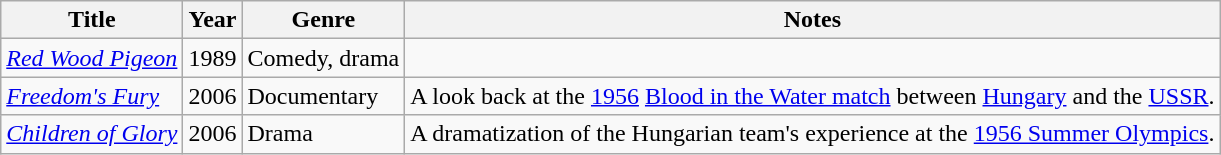<table class="wikitable sortable">
<tr>
<th>Title</th>
<th>Year</th>
<th>Genre</th>
<th>Notes</th>
</tr>
<tr>
<td><em><a href='#'>Red Wood Pigeon</a></em></td>
<td>1989</td>
<td>Comedy, drama</td>
<td></td>
</tr>
<tr>
<td><em><a href='#'>Freedom's Fury</a></em></td>
<td>2006</td>
<td>Documentary</td>
<td>A look back at the <a href='#'>1956</a> <a href='#'>Blood in the Water match</a> between <a href='#'>Hungary</a> and the <a href='#'>USSR</a>.</td>
</tr>
<tr>
<td><em><a href='#'>Children of Glory</a></em></td>
<td>2006</td>
<td>Drama</td>
<td>A dramatization of the Hungarian team's experience at the <a href='#'>1956 Summer Olympics</a>.</td>
</tr>
</table>
